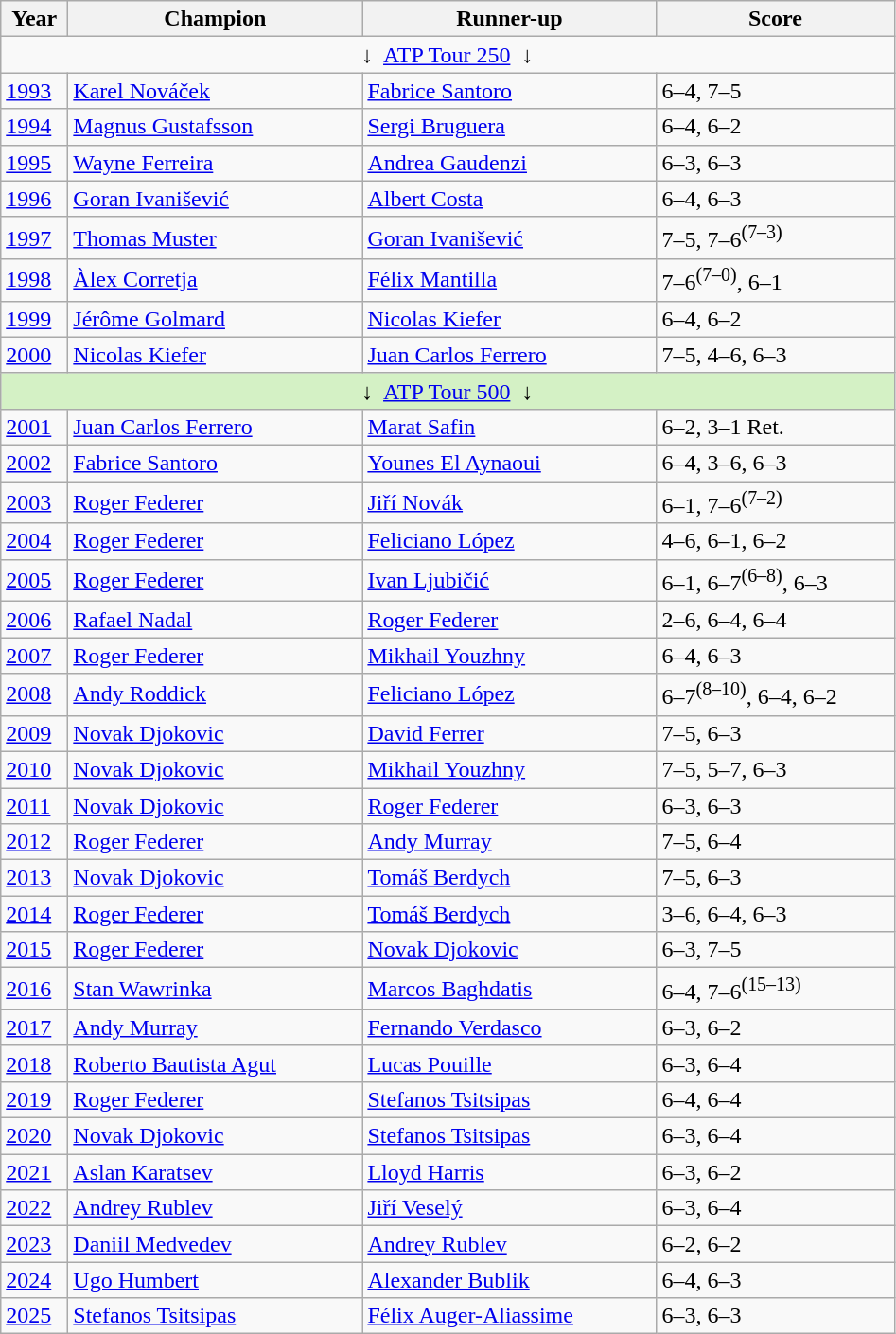<table class="wikitable">
<tr>
<th style="width:40px">Year</th>
<th style="width:200px">Champion</th>
<th style="width:200px">Runner-up</th>
<th style="width:160px" class="unsortable">Score</th>
</tr>
<tr>
<td colspan=5 align=center>↓  <a href='#'>ATP Tour 250</a>  ↓</td>
</tr>
<tr>
<td><a href='#'>1993</a></td>
<td> <a href='#'>Karel Nováček</a></td>
<td> <a href='#'>Fabrice Santoro</a></td>
<td>6–4, 7–5</td>
</tr>
<tr>
<td><a href='#'>1994</a></td>
<td> <a href='#'>Magnus Gustafsson</a></td>
<td> <a href='#'>Sergi Bruguera</a></td>
<td>6–4, 6–2</td>
</tr>
<tr>
<td><a href='#'>1995</a></td>
<td> <a href='#'>Wayne Ferreira</a></td>
<td> <a href='#'>Andrea Gaudenzi</a></td>
<td>6–3, 6–3</td>
</tr>
<tr>
<td><a href='#'>1996</a></td>
<td> <a href='#'>Goran Ivanišević</a></td>
<td> <a href='#'>Albert Costa</a></td>
<td>6–4, 6–3</td>
</tr>
<tr>
<td><a href='#'>1997</a></td>
<td> <a href='#'>Thomas Muster</a></td>
<td> <a href='#'>Goran Ivanišević</a></td>
<td>7–5, 7–6<sup>(7–3) </sup></td>
</tr>
<tr>
<td><a href='#'>1998</a></td>
<td> <a href='#'>Àlex Corretja</a></td>
<td> <a href='#'>Félix Mantilla</a></td>
<td>7–6<sup>(7–0)</sup>, 6–1</td>
</tr>
<tr>
<td><a href='#'>1999</a></td>
<td> <a href='#'>Jérôme Golmard</a></td>
<td> <a href='#'>Nicolas Kiefer</a></td>
<td>6–4, 6–2</td>
</tr>
<tr>
<td><a href='#'>2000</a></td>
<td> <a href='#'>Nicolas Kiefer</a></td>
<td> <a href='#'>Juan Carlos Ferrero</a></td>
<td>7–5, 4–6, 6–3</td>
</tr>
<tr>
<td colspan=5 style=background:#D4F1C5 align=center>↓  <a href='#'>ATP Tour 500</a>  ↓</td>
</tr>
<tr>
<td><a href='#'>2001</a></td>
<td> <a href='#'>Juan Carlos Ferrero</a></td>
<td> <a href='#'>Marat Safin</a></td>
<td>6–2, 3–1 Ret.</td>
</tr>
<tr>
<td><a href='#'>2002</a></td>
<td> <a href='#'>Fabrice Santoro</a></td>
<td> <a href='#'>Younes El Aynaoui</a></td>
<td>6–4, 3–6, 6–3</td>
</tr>
<tr>
<td><a href='#'>2003</a></td>
<td> <a href='#'>Roger Federer</a></td>
<td> <a href='#'>Jiří Novák</a></td>
<td>6–1, 7–6<sup>(7–2)</sup></td>
</tr>
<tr>
<td><a href='#'>2004</a></td>
<td> <a href='#'>Roger Federer</a> </td>
<td> <a href='#'>Feliciano López</a></td>
<td>4–6, 6–1, 6–2</td>
</tr>
<tr>
<td><a href='#'>2005</a></td>
<td> <a href='#'>Roger Federer</a> </td>
<td> <a href='#'>Ivan Ljubičić</a></td>
<td>6–1, 6–7<sup>(6–8)</sup>, 6–3</td>
</tr>
<tr>
<td><a href='#'>2006</a></td>
<td> <a href='#'>Rafael Nadal</a></td>
<td> <a href='#'>Roger Federer</a></td>
<td>2–6, 6–4, 6–4</td>
</tr>
<tr>
<td><a href='#'>2007</a></td>
<td> <a href='#'>Roger Federer</a> </td>
<td> <a href='#'>Mikhail Youzhny</a></td>
<td>6–4, 6–3</td>
</tr>
<tr>
<td><a href='#'>2008</a></td>
<td> <a href='#'>Andy Roddick</a></td>
<td> <a href='#'>Feliciano López</a></td>
<td>6–7<sup>(8–10)</sup>, 6–4, 6–2</td>
</tr>
<tr>
<td><a href='#'>2009</a></td>
<td> <a href='#'>Novak Djokovic</a></td>
<td> <a href='#'>David Ferrer</a></td>
<td>7–5, 6–3</td>
</tr>
<tr>
<td><a href='#'>2010</a></td>
<td> <a href='#'>Novak Djokovic</a> </td>
<td> <a href='#'>Mikhail Youzhny</a></td>
<td>7–5, 5–7, 6–3</td>
</tr>
<tr>
<td><a href='#'>2011</a></td>
<td> <a href='#'>Novak Djokovic</a> </td>
<td> <a href='#'>Roger Federer</a></td>
<td>6–3, 6–3</td>
</tr>
<tr>
<td><a href='#'>2012</a></td>
<td> <a href='#'>Roger Federer</a> </td>
<td> <a href='#'>Andy Murray</a></td>
<td>7–5, 6–4</td>
</tr>
<tr>
<td><a href='#'>2013</a></td>
<td> <a href='#'>Novak Djokovic</a> </td>
<td> <a href='#'>Tomáš Berdych</a></td>
<td>7–5, 6–3</td>
</tr>
<tr>
<td><a href='#'>2014</a></td>
<td> <a href='#'>Roger Federer</a> </td>
<td> <a href='#'>Tomáš Berdych</a></td>
<td>3–6, 6–4, 6–3</td>
</tr>
<tr>
<td><a href='#'>2015</a></td>
<td> <a href='#'>Roger Federer</a> </td>
<td> <a href='#'>Novak Djokovic</a></td>
<td>6–3, 7–5</td>
</tr>
<tr>
<td><a href='#'>2016</a></td>
<td> <a href='#'>Stan Wawrinka</a></td>
<td> <a href='#'>Marcos Baghdatis</a></td>
<td>6–4, 7–6<sup>(15–13)</sup></td>
</tr>
<tr>
<td><a href='#'>2017</a></td>
<td> <a href='#'>Andy Murray</a></td>
<td> <a href='#'>Fernando Verdasco</a></td>
<td>6–3, 6–2</td>
</tr>
<tr>
<td><a href='#'>2018</a></td>
<td> <a href='#'>Roberto Bautista Agut</a></td>
<td> <a href='#'>Lucas Pouille</a></td>
<td>6–3, 6–4</td>
</tr>
<tr>
<td><a href='#'>2019</a></td>
<td> <a href='#'>Roger Federer</a> </td>
<td> <a href='#'>Stefanos Tsitsipas</a></td>
<td>6–4, 6–4</td>
</tr>
<tr>
<td><a href='#'>2020</a></td>
<td> <a href='#'>Novak Djokovic</a> </td>
<td> <a href='#'>Stefanos Tsitsipas</a></td>
<td>6–3, 6–4</td>
</tr>
<tr>
<td><a href='#'>2021</a></td>
<td> <a href='#'>Aslan Karatsev</a></td>
<td> <a href='#'>Lloyd Harris</a></td>
<td>6–3, 6–2</td>
</tr>
<tr>
<td><a href='#'>2022</a></td>
<td> <a href='#'>Andrey Rublev</a></td>
<td> <a href='#'>Jiří Veselý</a></td>
<td>6–3, 6–4</td>
</tr>
<tr>
<td><a href='#'>2023</a></td>
<td> <a href='#'>Daniil Medvedev</a></td>
<td> <a href='#'>Andrey Rublev</a></td>
<td>6–2, 6–2</td>
</tr>
<tr>
<td><a href='#'>2024</a></td>
<td> <a href='#'>Ugo Humbert</a></td>
<td> <a href='#'>Alexander Bublik</a></td>
<td>6–4, 6–3</td>
</tr>
<tr>
<td><a href='#'>2025</a></td>
<td> <a href='#'>Stefanos Tsitsipas</a></td>
<td> <a href='#'>Félix Auger-Aliassime</a></td>
<td>6–3, 6–3</td>
</tr>
</table>
